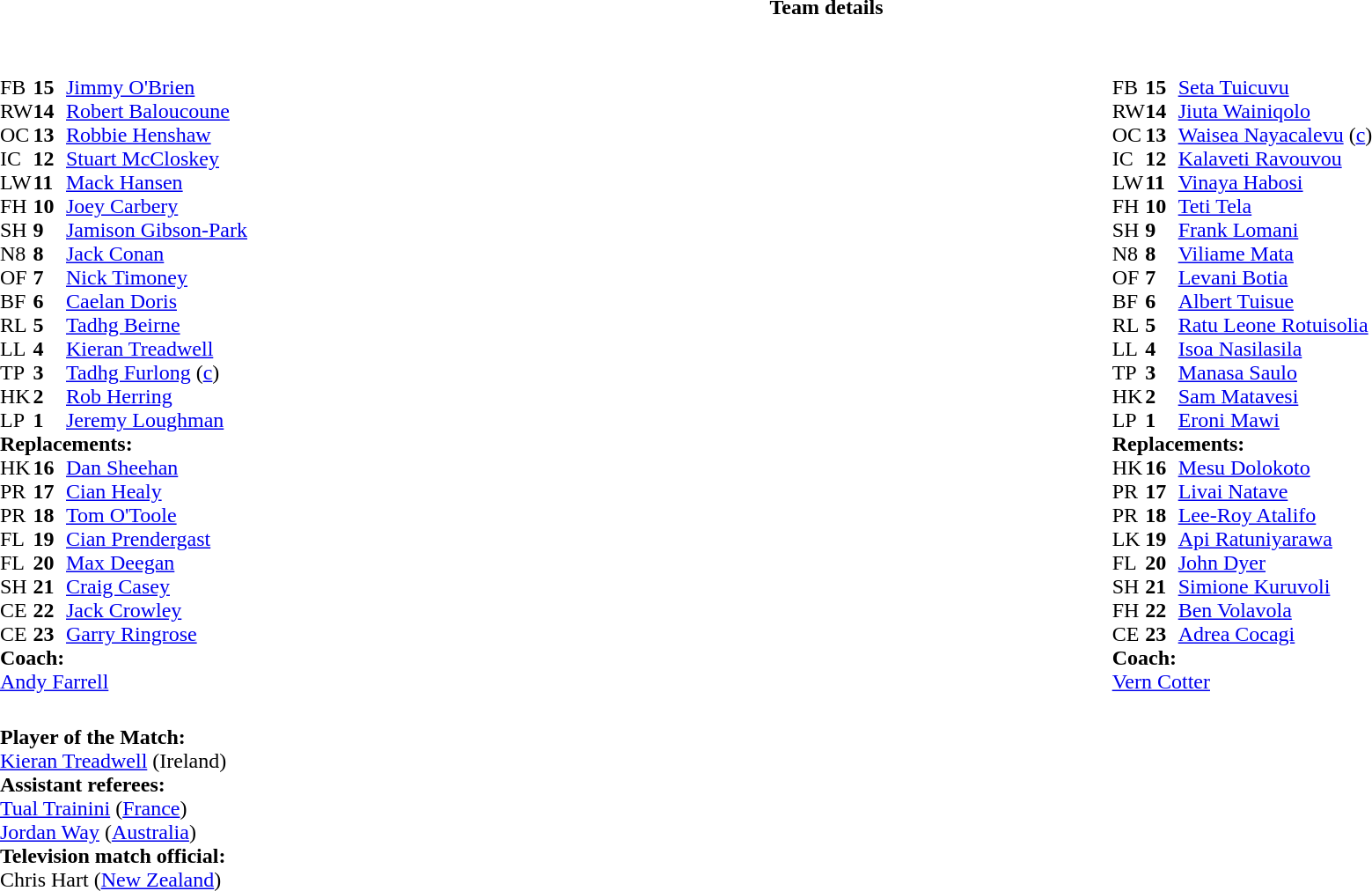<table border="0" style="width:100%;" class="collapsible collapsed">
<tr>
<th>Team details</th>
</tr>
<tr>
<td><br><table style="width:100%">
<tr>
<td style="vertical-align:top;width:50%"><br><table cellspacing="0" cellpadding="0">
<tr>
<th width="25"></th>
<th width="25"></th>
</tr>
<tr>
<td>FB</td>
<td><strong>15</strong></td>
<td><a href='#'>Jimmy O'Brien</a></td>
<td></td>
<td></td>
<td></td>
</tr>
<tr>
<td>RW</td>
<td><strong>14</strong></td>
<td><a href='#'>Robert Baloucoune</a></td>
</tr>
<tr>
<td>OC</td>
<td><strong>13</strong></td>
<td><a href='#'>Robbie Henshaw</a></td>
<td></td>
<td></td>
</tr>
<tr>
<td>IC</td>
<td><strong>12</strong></td>
<td><a href='#'>Stuart McCloskey</a></td>
</tr>
<tr>
<td>LW</td>
<td><strong>11</strong></td>
<td><a href='#'>Mack Hansen</a></td>
</tr>
<tr>
<td>FH</td>
<td><strong>10</strong></td>
<td><a href='#'>Joey Carbery</a></td>
<td></td>
<td></td>
</tr>
<tr>
<td>SH</td>
<td><strong>9</strong></td>
<td><a href='#'>Jamison Gibson-Park</a></td>
<td></td>
<td></td>
<td></td>
</tr>
<tr>
<td>N8</td>
<td><strong>8</strong></td>
<td><a href='#'>Jack Conan</a></td>
</tr>
<tr>
<td>OF</td>
<td><strong>7</strong></td>
<td><a href='#'>Nick Timoney</a></td>
</tr>
<tr>
<td>BF</td>
<td><strong>6</strong></td>
<td><a href='#'>Caelan Doris</a></td>
<td></td>
<td></td>
</tr>
<tr>
<td>RL</td>
<td><strong>5</strong></td>
<td><a href='#'>Tadhg Beirne</a></td>
</tr>
<tr>
<td>LL</td>
<td><strong>4</strong></td>
<td><a href='#'>Kieran Treadwell</a></td>
<td></td>
<td></td>
</tr>
<tr>
<td>TP</td>
<td><strong>3</strong></td>
<td><a href='#'>Tadhg Furlong</a> (<a href='#'>c</a>)</td>
<td></td>
<td></td>
</tr>
<tr>
<td>HK</td>
<td><strong>2</strong></td>
<td><a href='#'>Rob Herring</a></td>
<td></td>
<td></td>
</tr>
<tr>
<td>LP</td>
<td><strong>1</strong></td>
<td><a href='#'>Jeremy Loughman</a></td>
<td></td>
<td></td>
</tr>
<tr>
<td colspan="3"><strong>Replacements:</strong></td>
</tr>
<tr>
<td>HK</td>
<td><strong>16</strong></td>
<td><a href='#'>Dan Sheehan</a></td>
<td></td>
<td></td>
</tr>
<tr>
<td>PR</td>
<td><strong>17</strong></td>
<td><a href='#'>Cian Healy</a></td>
<td></td>
<td></td>
</tr>
<tr>
<td>PR</td>
<td><strong>18</strong></td>
<td><a href='#'>Tom O'Toole</a></td>
<td></td>
<td></td>
</tr>
<tr>
<td>FL</td>
<td><strong>19</strong></td>
<td><a href='#'>Cian Prendergast</a></td>
<td></td>
<td></td>
</tr>
<tr>
<td>FL</td>
<td><strong>20</strong></td>
<td><a href='#'>Max Deegan</a></td>
<td></td>
<td></td>
</tr>
<tr>
<td>SH</td>
<td><strong>21</strong></td>
<td><a href='#'>Craig Casey</a></td>
<td></td>
<td></td>
</tr>
<tr>
<td>CE</td>
<td><strong>22</strong></td>
<td><a href='#'>Jack Crowley</a></td>
<td></td>
<td></td>
</tr>
<tr>
<td>CE</td>
<td><strong>23</strong></td>
<td><a href='#'>Garry Ringrose</a></td>
<td></td>
<td></td>
</tr>
<tr>
<td colspan="3"><strong>Coach:</strong></td>
</tr>
<tr>
<td colspan="3"> <a href='#'>Andy Farrell</a></td>
</tr>
</table>
</td>
<td style="vertical-align:top"></td>
<td style="vertical-align:top;width:50%"><br><table cellspacing="0" cellpadding="0" style="margin:auto">
<tr>
<th width="25"></th>
<th width="25"></th>
</tr>
<tr>
<td>FB</td>
<td><strong>15</strong></td>
<td><a href='#'>Seta Tuicuvu</a></td>
</tr>
<tr>
<td>RW</td>
<td><strong>14</strong></td>
<td><a href='#'>Jiuta Wainiqolo</a></td>
</tr>
<tr>
<td>OC</td>
<td><strong>13</strong></td>
<td><a href='#'>Waisea Nayacalevu</a> (<a href='#'>c</a>)</td>
</tr>
<tr>
<td>IC</td>
<td><strong>12</strong></td>
<td><a href='#'>Kalaveti Ravouvou</a></td>
<td></td>
<td></td>
</tr>
<tr>
<td>LW</td>
<td><strong>11</strong></td>
<td><a href='#'>Vinaya Habosi</a></td>
</tr>
<tr>
<td>FH</td>
<td><strong>10</strong></td>
<td><a href='#'>Teti Tela</a></td>
<td></td>
<td></td>
</tr>
<tr>
<td>SH</td>
<td><strong>9</strong></td>
<td><a href='#'>Frank Lomani</a></td>
<td></td>
<td></td>
</tr>
<tr>
<td>N8</td>
<td><strong>8</strong></td>
<td><a href='#'>Viliame Mata</a></td>
</tr>
<tr>
<td>OF</td>
<td><strong>7</strong></td>
<td><a href='#'>Levani Botia</a></td>
<td></td>
<td></td>
</tr>
<tr>
<td>BF</td>
<td><strong>6</strong></td>
<td><a href='#'>Albert Tuisue</a></td>
<td></td>
</tr>
<tr>
<td>RL</td>
<td><strong>5</strong></td>
<td><a href='#'>Ratu Leone Rotuisolia</a></td>
<td></td>
<td></td>
</tr>
<tr>
<td>LL</td>
<td><strong>4</strong></td>
<td><a href='#'>Isoa Nasilasila</a></td>
</tr>
<tr>
<td>TP</td>
<td><strong>3</strong></td>
<td><a href='#'>Manasa Saulo</a></td>
<td></td>
<td></td>
</tr>
<tr>
<td>HK</td>
<td><strong>2</strong></td>
<td><a href='#'>Sam Matavesi</a></td>
<td></td>
<td></td>
</tr>
<tr>
<td>LP</td>
<td><strong>1</strong></td>
<td><a href='#'>Eroni Mawi</a></td>
<td></td>
<td></td>
</tr>
<tr>
<td colspan=3><strong>Replacements:</strong></td>
</tr>
<tr>
<td>HK</td>
<td><strong>16</strong></td>
<td><a href='#'>Mesu Dolokoto</a></td>
<td></td>
<td></td>
</tr>
<tr>
<td>PR</td>
<td><strong>17</strong></td>
<td><a href='#'>Livai Natave</a></td>
<td></td>
<td></td>
</tr>
<tr>
<td>PR</td>
<td><strong>18</strong></td>
<td><a href='#'>Lee-Roy Atalifo</a></td>
<td></td>
<td></td>
</tr>
<tr>
<td>LK</td>
<td><strong>19</strong></td>
<td><a href='#'>Api Ratuniyarawa</a></td>
<td></td>
<td></td>
</tr>
<tr>
<td>FL</td>
<td><strong>20</strong></td>
<td><a href='#'>John Dyer</a></td>
<td></td>
<td></td>
</tr>
<tr>
<td>SH</td>
<td><strong>21</strong></td>
<td><a href='#'>Simione Kuruvoli</a></td>
<td></td>
<td></td>
</tr>
<tr>
<td>FH</td>
<td><strong>22</strong></td>
<td><a href='#'>Ben Volavola</a></td>
<td></td>
<td></td>
</tr>
<tr>
<td>CE</td>
<td><strong>23</strong></td>
<td><a href='#'>Adrea Cocagi</a></td>
<td></td>
<td></td>
</tr>
<tr>
<td colspan=3><strong>Coach:</strong></td>
</tr>
<tr>
<td colspan="4"> <a href='#'>Vern Cotter</a></td>
</tr>
</table>
</td>
</tr>
</table>
<table style="width:100%">
<tr>
<td><br><strong>Player of the Match:</strong>
<br><a href='#'>Kieran Treadwell</a> (Ireland)<br><strong>Assistant referees:</strong>
<br><a href='#'>Tual Trainini</a> (<a href='#'>France</a>)
<br><a href='#'>Jordan Way</a> (<a href='#'>Australia</a>)
<br><strong>Television match official:</strong>
<br>Chris Hart (<a href='#'>New Zealand</a>)</td>
</tr>
</table>
</td>
</tr>
</table>
